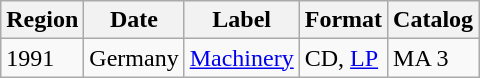<table class="wikitable">
<tr>
<th>Region</th>
<th>Date</th>
<th>Label</th>
<th>Format</th>
<th>Catalog</th>
</tr>
<tr>
<td>1991</td>
<td>Germany</td>
<td><a href='#'>Machinery</a></td>
<td>CD, <a href='#'>LP</a></td>
<td>MA 3</td>
</tr>
</table>
